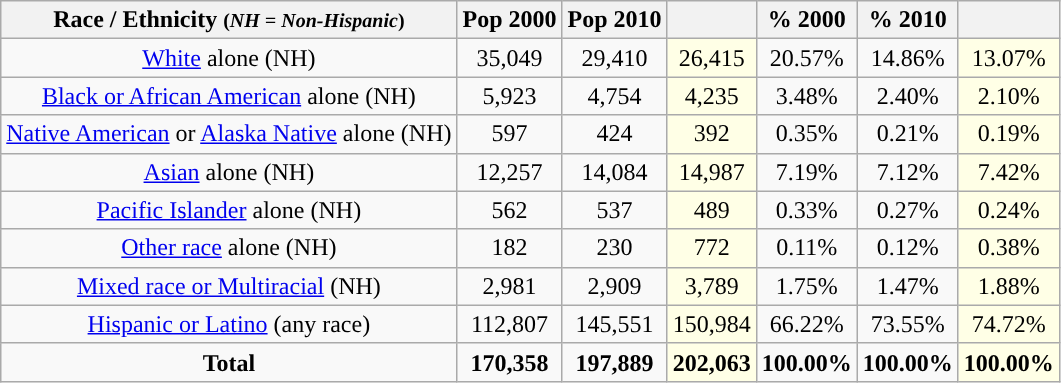<table class="wikitable" style="text-align:center;">
<tr>
<th>Race / Ethnicity <small>(<em>NH = Non-Hispanic</em>)</small></th>
<th>Pop 2000</th>
<th>Pop 2010</th>
<th></th>
<th>% 2000</th>
<th>% 2010</th>
<th></th>
</tr>
<tr>
<td><a href='#'>White</a> alone (NH)</td>
<td>35,049</td>
<td>29,410</td>
<td style='background: #ffffe6;'>26,415</td>
<td>20.57%</td>
<td>14.86%</td>
<td style='background: #ffffe6;'>13.07%</td>
</tr>
<tr>
<td><a href='#'>Black or African American</a> alone (NH)</td>
<td>5,923</td>
<td>4,754</td>
<td style='background: #ffffe6;'>4,235</td>
<td>3.48%</td>
<td>2.40%</td>
<td style='background: #ffffe6;'>2.10%</td>
</tr>
<tr>
<td><a href='#'>Native American</a> or <a href='#'>Alaska Native</a> alone (NH)</td>
<td>597</td>
<td>424</td>
<td style='background: #ffffe6;'>392</td>
<td>0.35%</td>
<td>0.21%</td>
<td style='background: #ffffe6;'>0.19%</td>
</tr>
<tr>
<td><a href='#'>Asian</a> alone (NH)</td>
<td>12,257</td>
<td>14,084</td>
<td style='background: #ffffe6;'>14,987</td>
<td>7.19%</td>
<td>7.12%</td>
<td style='background: #ffffe6;'>7.42%</td>
</tr>
<tr>
<td><a href='#'>Pacific Islander</a> alone (NH)</td>
<td>562</td>
<td>537</td>
<td style='background: #ffffe6;'>489</td>
<td>0.33%</td>
<td>0.27%</td>
<td style='background: #ffffe6;'>0.24%</td>
</tr>
<tr>
<td><a href='#'>Other race</a> alone (NH)</td>
<td>182</td>
<td>230</td>
<td style='background: #ffffe6;'>772</td>
<td>0.11%</td>
<td>0.12%</td>
<td style='background: #ffffe6;'>0.38%</td>
</tr>
<tr>
<td><a href='#'>Mixed race or Multiracial</a> (NH)</td>
<td>2,981</td>
<td>2,909</td>
<td style='background: #ffffe6;'>3,789</td>
<td>1.75%</td>
<td>1.47%</td>
<td style='background: #ffffe6;'>1.88%</td>
</tr>
<tr>
<td><a href='#'>Hispanic or Latino</a> (any race)</td>
<td>112,807</td>
<td>145,551</td>
<td style='background: #ffffe6;'>150,984</td>
<td>66.22%</td>
<td>73.55%</td>
<td style='background: #ffffe6;'>74.72%</td>
</tr>
<tr>
<td><strong>Total</strong></td>
<td><strong>170,358</strong></td>
<td><strong>197,889</strong></td>
<td style='background: #ffffe6;'><strong>202,063</strong></td>
<td><strong>100.00%</strong></td>
<td><strong>100.00%</strong></td>
<td style='background: #ffffe6;'><strong>100.00%</strong></td>
</tr>
</table>
